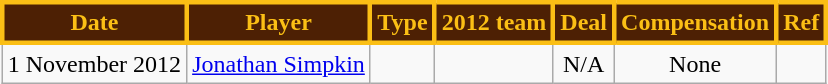<table class="wikitable" style="text-align:center">
<tr>
<th style="background:#4D2004; color:#FBBF15; border: solid #FBBF15">Date</th>
<th style="background:#4D2004; color:#FBBF15; border: solid #FBBF15">Player</th>
<th style="background:#4D2004; color:#FBBF15; border: solid #FBBF15">Type</th>
<th style="background:#4D2004; color:#FBBF15; border: solid #FBBF15">2012 team</th>
<th style="background:#4D2004; color:#FBBF15; border: solid #FBBF15">Deal</th>
<th style="background:#4D2004; color:#FBBF15; border: solid #FBBF15">Compensation</th>
<th style="background:#4D2004; color:#FBBF15; border: solid #FBBF15">Ref</th>
</tr>
<tr>
<td>1 November 2012</td>
<td><a href='#'>Jonathan Simpkin</a></td>
<td></td>
<td></td>
<td>N/A</td>
<td>None</td>
<td></td>
</tr>
</table>
